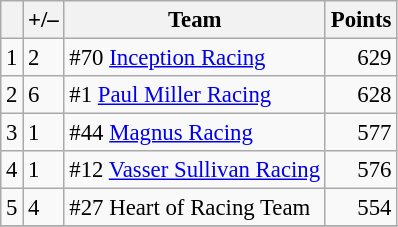<table class="wikitable" style="font-size: 95%;">
<tr>
<th scope="col"></th>
<th scope="col">+/–</th>
<th scope="col">Team</th>
<th scope="col">Points</th>
</tr>
<tr>
<td align=center>1</td>
<td align="left"> 2</td>
<td> #70 <a href='#'>Inception Racing</a></td>
<td align=right>629</td>
</tr>
<tr>
<td align=center>2</td>
<td align="left"> 6</td>
<td> #1 <a href='#'>Paul Miller Racing</a></td>
<td align=right>628</td>
</tr>
<tr>
<td align=center>3</td>
<td align="left"> 1</td>
<td> #44 <a href='#'>Magnus Racing</a></td>
<td align=right>577</td>
</tr>
<tr>
<td align=center>4</td>
<td align="left"> 1</td>
<td> #12 <a href='#'>Vasser Sullivan Racing</a></td>
<td align=right>576</td>
</tr>
<tr>
<td align=center>5</td>
<td align="left"> 4</td>
<td> #27 Heart of Racing Team</td>
<td align=right>554</td>
</tr>
<tr>
</tr>
</table>
